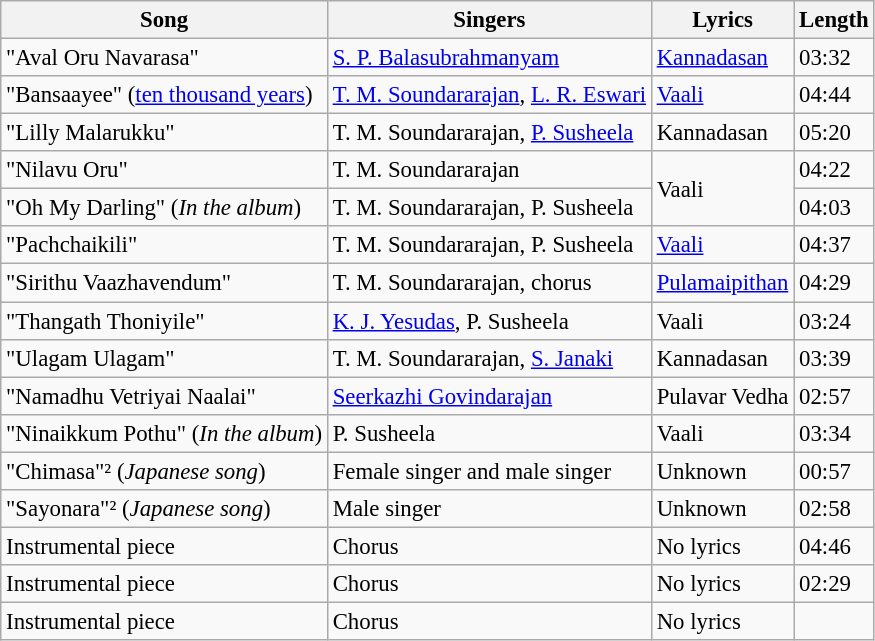<table class="wikitable" style="font-size:95%;">
<tr>
<th>Song</th>
<th>Singers</th>
<th>Lyrics</th>
<th>Length</th>
</tr>
<tr>
<td>"Aval Oru Navarasa"</td>
<td><a href='#'>S. P. Balasubrahmanyam</a></td>
<td><a href='#'>Kannadasan</a></td>
<td>03:32</td>
</tr>
<tr>
<td>"Bansaayee" (<a href='#'>ten thousand years</a>)</td>
<td><a href='#'>T. M. Soundararajan</a>, <a href='#'>L. R. Eswari</a></td>
<td><a href='#'>Vaali</a></td>
<td>04:44</td>
</tr>
<tr>
<td>"Lilly Malarukku"</td>
<td>T. M. Soundararajan, <a href='#'>P. Susheela</a></td>
<td>Kannadasan</td>
<td>05:20</td>
</tr>
<tr>
<td>"Nilavu Oru"</td>
<td>T. M. Soundararajan</td>
<td rowspan=2>Vaali</td>
<td>04:22</td>
</tr>
<tr>
<td>"Oh My Darling" (<em>In the album</em>)</td>
<td>T. M. Soundararajan, P. Susheela</td>
<td>04:03</td>
</tr>
<tr>
<td>"Pachchaikili"</td>
<td>T. M. Soundararajan, P. Susheela</td>
<td><a href='#'>Vaali</a></td>
<td>04:37</td>
</tr>
<tr>
<td>"Sirithu Vaazhavendum"</td>
<td>T. M. Soundararajan, chorus</td>
<td><a href='#'>Pulamaipithan</a></td>
<td>04:29</td>
</tr>
<tr>
<td>"Thangath Thoniyile"</td>
<td><a href='#'>K. J. Yesudas</a>, P. Susheela</td>
<td>Vaali</td>
<td>03:24</td>
</tr>
<tr>
<td>"Ulagam Ulagam"</td>
<td>T. M. Soundararajan, <a href='#'>S. Janaki</a></td>
<td>Kannadasan</td>
<td>03:39</td>
</tr>
<tr>
<td>"Namadhu Vetriyai Naalai"</td>
<td><a href='#'>Seerkazhi Govindarajan</a></td>
<td>Pulavar Vedha</td>
<td>02:57</td>
</tr>
<tr>
<td>"Ninaikkum Pothu" (<em>In the album</em>)</td>
<td>P. Susheela</td>
<td>Vaali</td>
<td>03:34</td>
</tr>
<tr>
<td>"Chimasa"² (<em>Japanese song</em>)</td>
<td>Female singer and male singer</td>
<td>Unknown</td>
<td>00:57</td>
</tr>
<tr>
<td>"Sayonara"² (<em>Japanese song</em>)</td>
<td>Male singer</td>
<td>Unknown</td>
<td>02:58</td>
</tr>
<tr>
<td>Instrumental piece</td>
<td>Chorus</td>
<td>No lyrics</td>
<td>04:46</td>
</tr>
<tr>
<td>Instrumental piece</td>
<td>Chorus</td>
<td>No lyrics</td>
<td>02:29</td>
</tr>
<tr>
<td>Instrumental piece</td>
<td>Chorus</td>
<td>No lyrics</td>
<td></td>
</tr>
</table>
